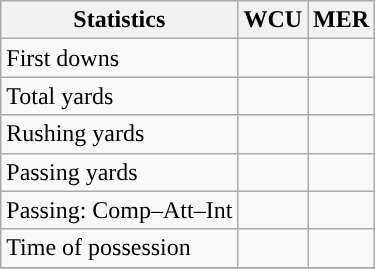<table class="wikitable" style="float: left;">
<tr>
<th>Statistics</th>
<th>WCU</th>
<th>MER</th>
</tr>
<tr>
<td>First downs</td>
<td></td>
<td></td>
</tr>
<tr>
<td>Total yards</td>
<td></td>
<td></td>
</tr>
<tr>
<td>Rushing yards</td>
<td></td>
<td></td>
</tr>
<tr>
<td>Passing yards</td>
<td></td>
<td></td>
</tr>
<tr>
<td>Passing: Comp–Att–Int</td>
<td></td>
<td></td>
</tr>
<tr>
<td>Time of possession</td>
<td></td>
<td></td>
</tr>
<tr>
</tr>
</table>
